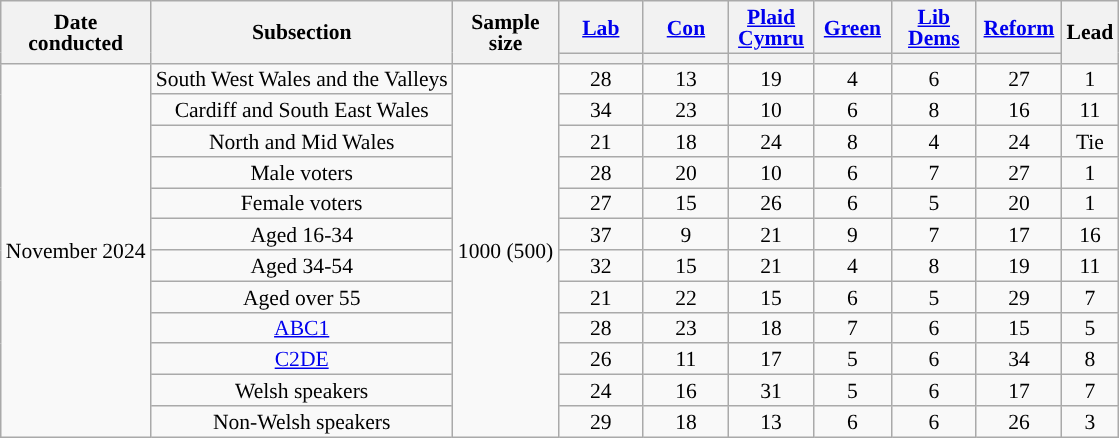<table class="wikitable sortable mw-datatable" style="text-align:center;font-size:90%;line-height:14px;">
<tr>
<th rowspan="2">Date<br>conducted</th>
<th rowspan="2">Subsection</th>
<th rowspan="2" data-sort-type="number">Sample<br>size</th>
<th class="unsortable" style="width:50px;"><a href='#'>Lab</a></th>
<th class="unsortable" style="width:50px;"><a href='#'>Con</a></th>
<th class="unsortable" style="width:50px;"><a href='#'>Plaid Cymru</a></th>
<th class="unsortable" style="width:45px;"><a href='#'>Green</a></th>
<th class="unsortable" style="width:50px;"><a href='#'>Lib Dems</a></th>
<th class="unsortable" style="width:50px;"><a href='#'>Reform</a></th>
<th rowspan="2" data-sort-type="number">Lead</th>
</tr>
<tr>
<th data-sort-type="number" style="background:"></th>
<th data-sort-type="number" style="background:"></th>
<th data-sort-type="number" style="background:"></th>
<th data-sort-type="number" style="background:"></th>
<th data-sort-type="number" style="background:"></th>
<th data-sort-type="number" style="background:"></th>
</tr>
<tr>
<td rowspan="12">November 2024</td>
<td>South West Wales and the Valleys</td>
<td rowspan="12">1000 (500)</td>
<td>28</td>
<td>13</td>
<td>19</td>
<td>4</td>
<td>6</td>
<td>27</td>
<td>1</td>
</tr>
<tr>
<td>Cardiff and South East Wales</td>
<td>34</td>
<td>23</td>
<td>10</td>
<td>6</td>
<td>8</td>
<td>16</td>
<td>11</td>
</tr>
<tr>
<td>North and Mid Wales</td>
<td>21</td>
<td>18</td>
<td>24</td>
<td>8</td>
<td>4</td>
<td>24</td>
<td>Tie</td>
</tr>
<tr>
<td>Male voters</td>
<td>28</td>
<td>20</td>
<td>10</td>
<td>6</td>
<td>7</td>
<td>27</td>
<td>1</td>
</tr>
<tr>
<td>Female voters</td>
<td>27</td>
<td>15</td>
<td>26</td>
<td>6</td>
<td>5</td>
<td>20</td>
<td>1</td>
</tr>
<tr>
<td>Aged 16-34</td>
<td>37</td>
<td>9</td>
<td>21</td>
<td>9</td>
<td>7</td>
<td>17</td>
<td>16</td>
</tr>
<tr>
<td>Aged 34-54</td>
<td>32</td>
<td>15</td>
<td>21</td>
<td>4</td>
<td>8</td>
<td>19</td>
<td>11</td>
</tr>
<tr>
<td>Aged over 55</td>
<td>21</td>
<td>22</td>
<td>15</td>
<td>6</td>
<td>5</td>
<td>29</td>
<td>7</td>
</tr>
<tr>
<td><a href='#'>ABC1</a></td>
<td>28</td>
<td>23</td>
<td>18</td>
<td>7</td>
<td>6</td>
<td>15</td>
<td>5</td>
</tr>
<tr>
<td><a href='#'>C2DE</a></td>
<td>26</td>
<td>11</td>
<td>17</td>
<td>5</td>
<td>6</td>
<td>34</td>
<td>8</td>
</tr>
<tr>
<td>Welsh speakers</td>
<td>24</td>
<td>16</td>
<td>31</td>
<td>5</td>
<td>6</td>
<td>17</td>
<td>7</td>
</tr>
<tr>
<td>Non-Welsh speakers</td>
<td>29</td>
<td>18</td>
<td>13</td>
<td>6</td>
<td>6</td>
<td>26</td>
<td>3</td>
</tr>
</table>
